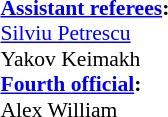<table style="width:100%;font-size:90%">
<tr>
<td><br><strong><a href='#'>Assistant referees</a>:</strong>
<br><a href='#'>Silviu Petrescu</a>
<br>Yakov Keimakh
<br><strong><a href='#'>Fourth official</a>:</strong>
<br>Alex William</td>
<td style="width:60%; vertical-align:top"></td>
</tr>
</table>
